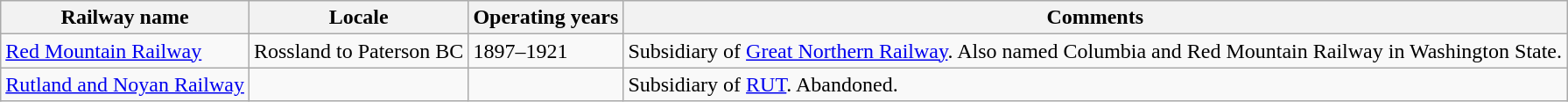<table class="wikitable">
<tr>
<th>Railway name</th>
<th>Locale</th>
<th>Operating years</th>
<th>Comments</th>
</tr>
<tr>
<td><a href='#'>Red Mountain Railway</a></td>
<td>Rossland to Paterson BC</td>
<td>1897–1921</td>
<td>Subsidiary of <a href='#'>Great Northern Railway</a>.  Also named Columbia and Red Mountain Railway in Washington State.</td>
</tr>
<tr>
<td><a href='#'>Rutland and Noyan Railway</a></td>
<td></td>
<td></td>
<td>Subsidiary of <a href='#'>RUT</a>.  Abandoned.</td>
</tr>
</table>
